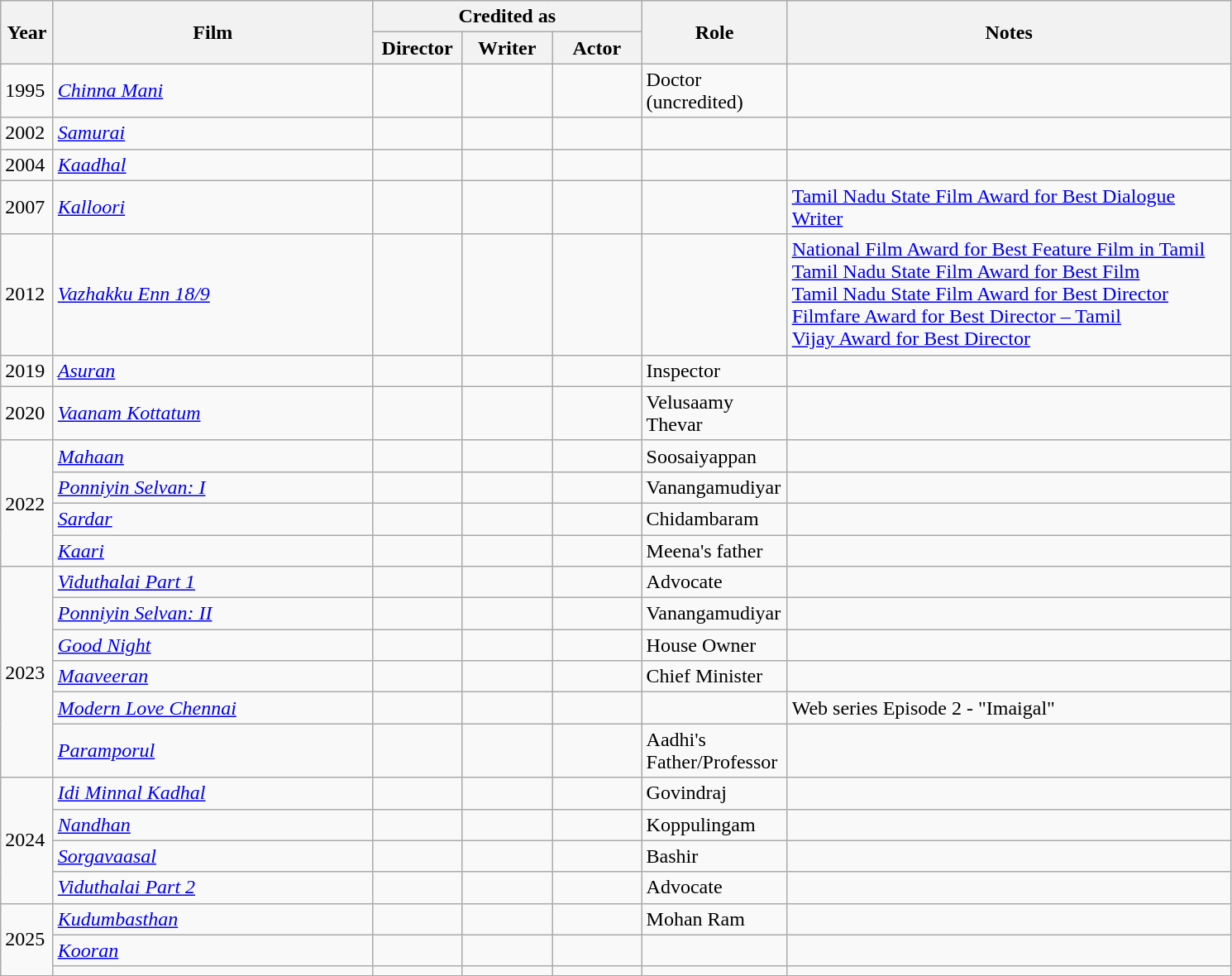<table class="wikitable sortable">
<tr>
<th rowspan="2" style="width:35px;">Year</th>
<th rowspan="2" style="width:250px;">Film</th>
<th colspan="3" style="width:195px;">Credited as</th>
<th rowspan="2"! style="width:110px;">Role</th>
<th rowspan="2"  style="text-align:center; width:350px;" class="unsortable">Notes</th>
</tr>
<tr>
<th style="width:65px;">Director</th>
<th width=65>Writer</th>
<th width=65>Actor</th>
</tr>
<tr>
<td>1995</td>
<td><em><a href='#'>Chinna Mani</a></em></td>
<td style="text-align:center;"></td>
<td style="text-align:center;"></td>
<td style="text-align:center;"></td>
<td>Doctor (uncredited)</td>
<td></td>
</tr>
<tr>
<td>2002</td>
<td><em><a href='#'>Samurai</a></em></td>
<td style="text-align:center;"></td>
<td style="text-align:center;"></td>
<td style="text-align:center;"></td>
<td></td>
<td></td>
</tr>
<tr>
<td>2004</td>
<td><em><a href='#'>Kaadhal</a></em></td>
<td style="text-align:center;"></td>
<td style="text-align:center;"></td>
<td style="text-align:center;"></td>
<td></td>
<td></td>
</tr>
<tr>
<td>2007</td>
<td><em><a href='#'>Kalloori</a></em></td>
<td style="text-align:center;"></td>
<td style="text-align:center;"></td>
<td style="text-align:center;"></td>
<td></td>
<td><a href='#'>Tamil Nadu State Film Award for Best Dialogue Writer</a></td>
</tr>
<tr>
<td>2012</td>
<td><em><a href='#'>Vazhakku Enn 18/9</a></em></td>
<td style="text-align:center;"></td>
<td style="text-align:center;"></td>
<td style="text-align:center;"></td>
<td></td>
<td><a href='#'>National Film Award for Best Feature Film in Tamil</a><br><a href='#'>Tamil Nadu State Film Award for Best Film</a><br><a href='#'>Tamil Nadu State Film Award for Best Director</a><br><a href='#'>Filmfare Award for Best Director – Tamil</a><br><a href='#'>Vijay Award for Best Director</a></td>
</tr>
<tr>
<td>2019</td>
<td><em><a href='#'>Asuran</a></em></td>
<td style="text-align:center;"></td>
<td style="text-align:center;"></td>
<td style="text-align:center;"></td>
<td>Inspector</td>
<td></td>
</tr>
<tr>
<td>2020</td>
<td><em><a href='#'>Vaanam Kottatum</a></em></td>
<td style="text-align:center;"></td>
<td style="text-align:center;"></td>
<td style="text-align:center;"></td>
<td>Velusaamy Thevar</td>
<td></td>
</tr>
<tr>
<td rowspan="4">2022</td>
<td><em><a href='#'>Mahaan</a></em></td>
<td style="text-align:center;"></td>
<td style="text-align:center;"></td>
<td style="text-align:center;"></td>
<td>Soosaiyappan</td>
<td></td>
</tr>
<tr>
<td><em><a href='#'>Ponniyin Selvan: I</a></em></td>
<td style="text-align:center;"></td>
<td style="text-align:center;"></td>
<td style="text-align:center;"></td>
<td>Vanangamudiyar</td>
<td></td>
</tr>
<tr>
<td><em><a href='#'>Sardar</a></em></td>
<td style="text-align:center;"></td>
<td style="text-align:center;"></td>
<td style="text-align:center;"></td>
<td>Chidambaram</td>
<td></td>
</tr>
<tr>
<td><em><a href='#'>Kaari</a></em></td>
<td style="text-align:center;"></td>
<td style="text-align:center;"></td>
<td style="text-align:center;"></td>
<td>Meena's father</td>
<td></td>
</tr>
<tr>
<td rowspan="6">2023</td>
<td><em><a href='#'>Viduthalai Part 1</a></em></td>
<td style="text-align:center;"></td>
<td style="text-align:center;"></td>
<td style="text-align:center;"></td>
<td>Advocate</td>
<td></td>
</tr>
<tr>
<td><em><a href='#'>Ponniyin Selvan: II</a></em></td>
<td style="text-align:center;"></td>
<td style="text-align:center;"></td>
<td style="text-align:center;"></td>
<td>Vanangamudiyar</td>
<td></td>
</tr>
<tr>
<td><em><a href='#'>Good Night</a></em></td>
<td style="text-align:center;"></td>
<td style="text-align:center;"></td>
<td style="text-align:center;"></td>
<td>House Owner</td>
<td></td>
</tr>
<tr>
<td><em><a href='#'>Maaveeran</a></em></td>
<td style="text-align:center;"></td>
<td style="text-align:center;"></td>
<td style="text-align:center;"></td>
<td>Chief Minister</td>
<td></td>
</tr>
<tr>
<td><em><a href='#'>Modern Love Chennai</a></em></td>
<td style="text-align:center;"></td>
<td style="text-align:center;"></td>
<td style="text-align:center;"></td>
<td></td>
<td>Web series Episode 2 - "Imaigal"</td>
</tr>
<tr>
<td><em><a href='#'>Paramporul</a></em></td>
<td style="text-align:center;"></td>
<td style="text-align:center;"></td>
<td style="text-align:center;"></td>
<td>Aadhi's Father/Professor</td>
<td></td>
</tr>
<tr>
<td rowspan="4">2024</td>
<td><em><a href='#'>Idi Minnal Kadhal</a></em></td>
<td style="text-align:center;"></td>
<td style="text-align:center;"></td>
<td style="text-align:center;"></td>
<td>Govindraj</td>
<td></td>
</tr>
<tr>
<td><em><a href='#'>Nandhan</a></em></td>
<td style="text-align:center;"></td>
<td style="text-align:center;"></td>
<td style="text-align:center;"></td>
<td>Koppulingam</td>
<td></td>
</tr>
<tr>
<td><em><a href='#'>Sorgavaasal</a></em></td>
<td style="text-align:center;"></td>
<td style="text-align:center;"></td>
<td style="text-align:center;"></td>
<td>Bashir</td>
<td></td>
</tr>
<tr>
<td><em><a href='#'>Viduthalai Part 2</a></em></td>
<td style="text-align:center;"></td>
<td style="text-align:center;"></td>
<td style="text-align:center;"></td>
<td>Advocate</td>
<td></td>
</tr>
<tr>
<td rowspan=3>2025</td>
<td><em><a href='#'>Kudumbasthan</a></em></td>
<td style="text-align:center;"></td>
<td style="text-align:center;"></td>
<td style="text-align:center;"></td>
<td>Mohan Ram</td>
<td></td>
</tr>
<tr>
<td><a href='#'><em>Kooran</em></a></td>
<td style="text-align:center;"></td>
<td style="text-align:center;"></td>
<td style="text-align:center;"></td>
<td></td>
<td></td>
</tr>
<tr>
<td></td>
<td style="text-align:center;"></td>
<td style="text-align:center;"></td>
<td style="text-align:center;"></td>
<td></td>
<td></td>
</tr>
<tr>
</tr>
</table>
